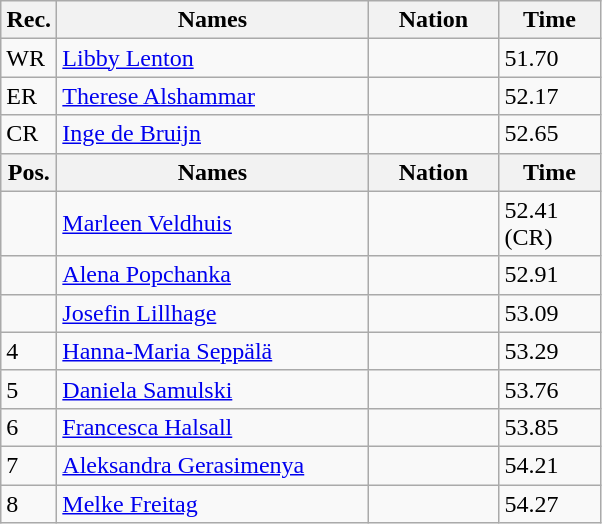<table class=wikitable>
<tr>
<th width="30">Rec.</th>
<th width="200">Names</th>
<th width="80">Nation</th>
<th width="60">Time</th>
</tr>
<tr>
<td>WR</td>
<td><a href='#'>Libby Lenton</a></td>
<td></td>
<td>51.70</td>
</tr>
<tr>
<td>ER</td>
<td><a href='#'>Therese Alshammar</a></td>
<td></td>
<td>52.17</td>
</tr>
<tr>
<td>CR</td>
<td><a href='#'>Inge de Bruijn</a></td>
<td></td>
<td>52.65</td>
</tr>
<tr>
<th>Pos.</th>
<th>Names</th>
<th>Nation</th>
<th>Time</th>
</tr>
<tr>
<td></td>
<td><a href='#'>Marleen Veldhuis</a></td>
<td></td>
<td>52.41 (CR)</td>
</tr>
<tr>
<td></td>
<td><a href='#'>Alena Popchanka</a></td>
<td></td>
<td>52.91</td>
</tr>
<tr>
<td></td>
<td><a href='#'>Josefin Lillhage</a></td>
<td></td>
<td>53.09</td>
</tr>
<tr>
<td>4</td>
<td><a href='#'>Hanna-Maria Seppälä</a></td>
<td></td>
<td>53.29</td>
</tr>
<tr>
<td>5</td>
<td><a href='#'>Daniela Samulski</a></td>
<td></td>
<td>53.76</td>
</tr>
<tr>
<td>6</td>
<td><a href='#'>Francesca Halsall</a></td>
<td></td>
<td>53.85</td>
</tr>
<tr>
<td>7</td>
<td><a href='#'>Aleksandra Gerasimenya</a></td>
<td></td>
<td>54.21</td>
</tr>
<tr>
<td>8</td>
<td><a href='#'>Melke Freitag</a></td>
<td></td>
<td>54.27</td>
</tr>
</table>
